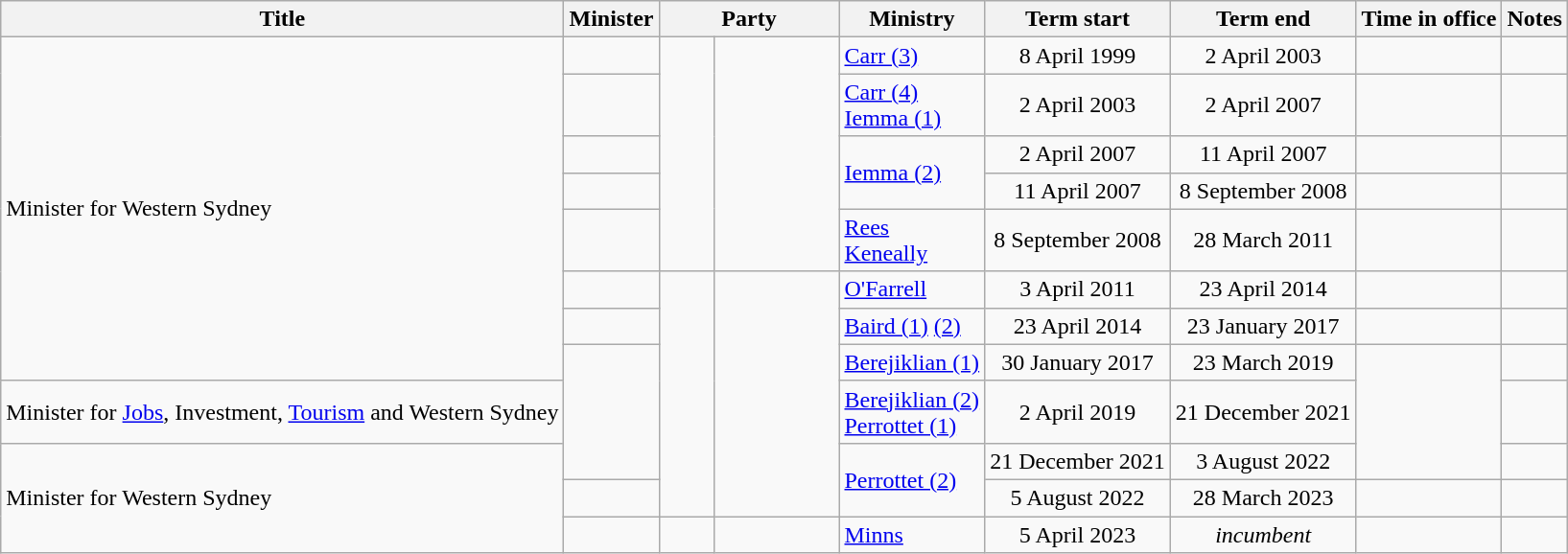<table class="wikitable sortable">
<tr>
<th>Title</th>
<th>Minister</th>
<th colspan=2>Party</th>
<th>Ministry</th>
<th>Term start</th>
<th>Term end</th>
<th>Time in office</th>
<th class="unsortable">Notes</th>
</tr>
<tr>
<td rowspan=8>Minister for Western Sydney</td>
<td></td>
<td rowspan=5 > </td>
<td rowspan=5 width=8%></td>
<td><a href='#'>Carr (3)</a></td>
<td align=center>8 April 1999</td>
<td align=center>2 April 2003</td>
<td align=right></td>
<td></td>
</tr>
<tr>
<td></td>
<td><a href='#'>Carr (4)</a><br><a href='#'>Iemma (1)</a></td>
<td align=center>2 April 2003</td>
<td align=center>2 April 2007</td>
<td align=right></td>
<td></td>
</tr>
<tr>
<td></td>
<td rowspan=2><a href='#'>Iemma (2)</a></td>
<td align=center>2 April 2007</td>
<td align=center>11 April 2007</td>
<td align=right></td>
<td></td>
</tr>
<tr>
<td></td>
<td align=center>11 April 2007</td>
<td align=center>8 September 2008</td>
<td align=right></td>
<td></td>
</tr>
<tr>
<td></td>
<td><a href='#'>Rees</a><br><a href='#'>Keneally</a></td>
<td align=center>8 September 2008</td>
<td align=center>28 March 2011</td>
<td align=right></td>
<td></td>
</tr>
<tr>
<td></td>
<td rowspan=6 > </td>
<td rowspan=6></td>
<td><a href='#'>O'Farrell</a></td>
<td align=center>3 April 2011</td>
<td align=center>23 April 2014</td>
<td align=right></td>
<td></td>
</tr>
<tr>
<td></td>
<td><a href='#'>Baird (1)</a> <a href='#'>(2)</a></td>
<td align=center>23 April 2014</td>
<td align=center>23 January 2017</td>
<td align=right></td>
<td></td>
</tr>
<tr>
<td rowspan=3></td>
<td><a href='#'>Berejiklian (1)</a></td>
<td align=center>30 January 2017</td>
<td align=center>23 March 2019</td>
<td rowspan=3 align=right><strong></strong></td>
<td></td>
</tr>
<tr>
<td>Minister for <a href='#'>Jobs</a>, Investment, <a href='#'>Tourism</a> and Western Sydney</td>
<td><a href='#'>Berejiklian (2)</a><br><a href='#'>Perrottet (1)</a></td>
<td align=center>2 April 2019</td>
<td align=center>21 December 2021</td>
<td></td>
</tr>
<tr>
<td rowspan="3">Minister for Western Sydney</td>
<td rowspan="2"><a href='#'>Perrottet (2)</a></td>
<td align=center>21 December 2021</td>
<td align=center>3 August 2022</td>
<td></td>
</tr>
<tr>
<td></td>
<td align=center>5 August 2022</td>
<td align=center>28 March 2023</td>
<td align=right></td>
<td></td>
</tr>
<tr>
<td></td>
<td> </td>
<td></td>
<td><a href='#'>Minns</a></td>
<td align=center>5 April 2023</td>
<td align=center><em>incumbent</em></td>
<td align=right></td>
<td></td>
</tr>
</table>
